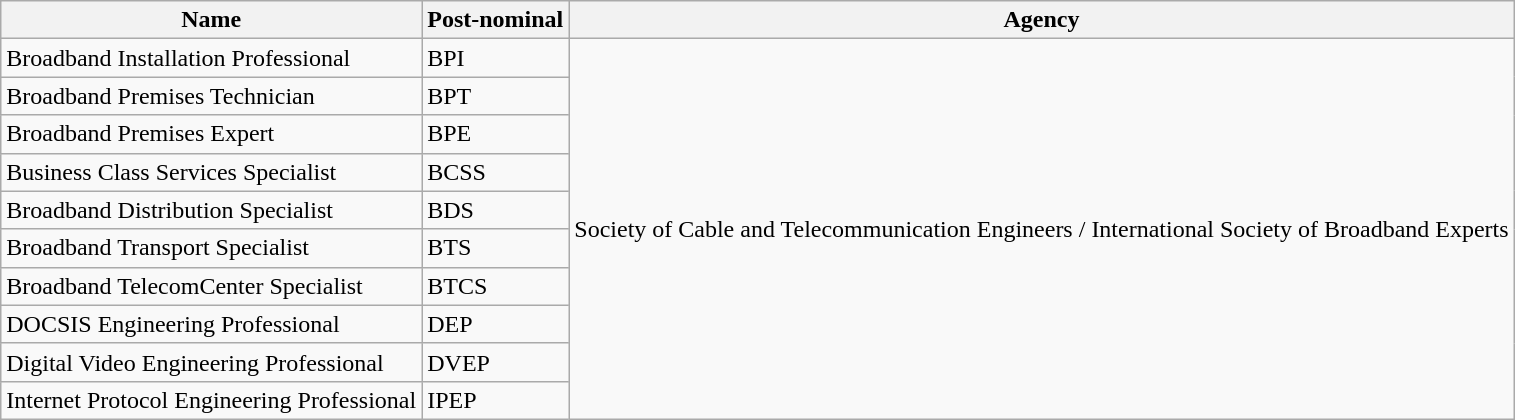<table class="wikitable sortable">
<tr>
<th>Name</th>
<th>Post-nominal</th>
<th>Agency</th>
</tr>
<tr>
<td>Broadband Installation Professional</td>
<td>BPI</td>
<td rowspan="10">Society of Cable and Telecommunication Engineers / International Society of Broadband Experts</td>
</tr>
<tr>
<td>Broadband Premises Technician</td>
<td>BPT</td>
</tr>
<tr>
<td>Broadband Premises Expert</td>
<td>BPE</td>
</tr>
<tr>
<td>Business Class Services Specialist</td>
<td>BCSS</td>
</tr>
<tr>
<td>Broadband Distribution Specialist</td>
<td>BDS</td>
</tr>
<tr>
<td>Broadband Transport Specialist</td>
<td>BTS</td>
</tr>
<tr>
<td>Broadband TelecomCenter Specialist</td>
<td>BTCS</td>
</tr>
<tr>
<td>DOCSIS Engineering Professional</td>
<td>DEP</td>
</tr>
<tr>
<td>Digital Video Engineering Professional</td>
<td>DVEP</td>
</tr>
<tr>
<td>Internet Protocol Engineering Professional</td>
<td>IPEP</td>
</tr>
</table>
